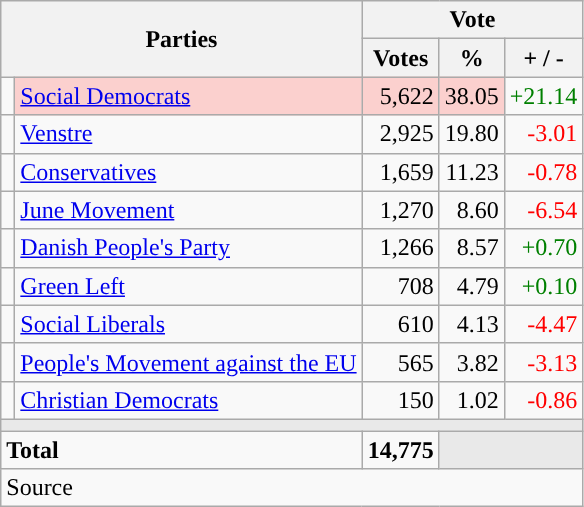<table class="wikitable" style="text-align:right;">
<tr>
<th style="text-align:centre;" rowspan="2" colspan="2" width="225">Parties</th>
<th colspan="3">Vote</th>
</tr>
<tr>
<th width="15">Votes</th>
<th width="15">%</th>
<th width="15">+ / -</th>
</tr>
<tr>
<td width="2" style="color:inherit;background:"></td>
<td bgcolor=#fbd0ce   align="left"><a href='#'>Social Democrats</a></td>
<td bgcolor=#fbd0ce>5,622</td>
<td bgcolor=#fbd0ce>38.05</td>
<td style=color:green;>+21.14</td>
</tr>
<tr>
<td width="2" style="color:inherit;background:"></td>
<td align="left"><a href='#'>Venstre</a></td>
<td>2,925</td>
<td>19.80</td>
<td style=color:red;>-3.01</td>
</tr>
<tr>
<td width="2" style="color:inherit;background:"></td>
<td align="left"><a href='#'>Conservatives</a></td>
<td>1,659</td>
<td>11.23</td>
<td style=color:red;>-0.78</td>
</tr>
<tr>
<td width="2" style="color:inherit;background:"></td>
<td align="left"><a href='#'>June Movement</a></td>
<td>1,270</td>
<td>8.60</td>
<td style=color:red;>-6.54</td>
</tr>
<tr>
<td width="2" style="color:inherit;background:"></td>
<td align="left"><a href='#'>Danish People's Party</a></td>
<td>1,266</td>
<td>8.57</td>
<td style=color:green;>+0.70</td>
</tr>
<tr>
<td width="2" style="color:inherit;background:"></td>
<td align="left"><a href='#'>Green Left</a></td>
<td>708</td>
<td>4.79</td>
<td style=color:green;>+0.10</td>
</tr>
<tr>
<td width="2" style="color:inherit;background:"></td>
<td align="left"><a href='#'>Social Liberals</a></td>
<td>610</td>
<td>4.13</td>
<td style=color:red;>-4.47</td>
</tr>
<tr>
<td width="2" style="color:inherit;background:"></td>
<td align="left"><a href='#'>People's Movement against the EU</a></td>
<td>565</td>
<td>3.82</td>
<td style=color:red;>-3.13</td>
</tr>
<tr>
<td width="2" style="color:inherit;background:"></td>
<td align="left"><a href='#'>Christian Democrats</a></td>
<td>150</td>
<td>1.02</td>
<td style=color:red;>-0.86</td>
</tr>
<tr>
<td colspan="7" bgcolor="#E9E9E9"></td>
</tr>
<tr>
<td align="left" colspan="2"><strong>Total</strong></td>
<td><strong>14,775</strong></td>
<td bgcolor="#E9E9E9" colspan="2"></td>
</tr>
<tr>
<td align="left" colspan="6">Source</td>
</tr>
</table>
